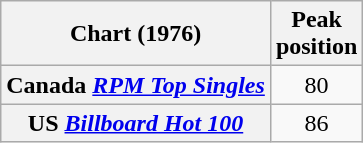<table class="wikitable plainrowheaders" style="text-align:center">
<tr>
<th>Chart (1976)</th>
<th>Peak<br>position</th>
</tr>
<tr>
<th scope="row">Canada <em><a href='#'>RPM Top Singles</a></em></th>
<td>80</td>
</tr>
<tr>
<th scope="row">US <em><a href='#'>Billboard Hot 100</a></em></th>
<td>86</td>
</tr>
</table>
